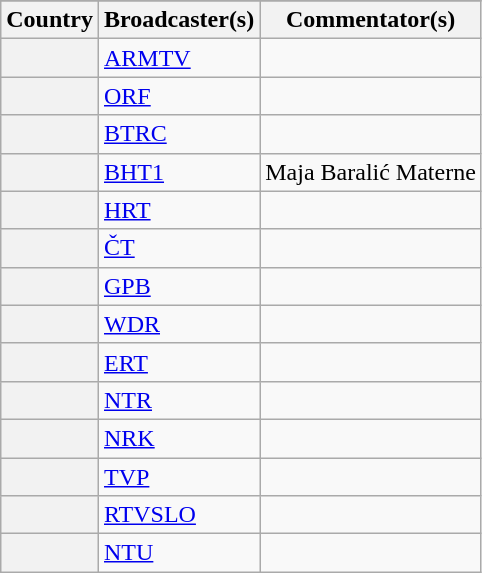<table class="wikitable plainrowheaders">
<tr>
</tr>
<tr>
<th scope="col">Country</th>
<th scope="col">Broadcaster(s)</th>
<th scope="col">Commentator(s)</th>
</tr>
<tr>
<th scope="row"></th>
<td><a href='#'>ARMTV</a></td>
<td></td>
</tr>
<tr>
<th scope="row"></th>
<td><a href='#'>ORF</a></td>
<td></td>
</tr>
<tr>
<th scope="row"></th>
<td><a href='#'>BTRC</a></td>
<td></td>
</tr>
<tr>
<th scope="row"></th>
<td><a href='#'>BHT1</a></td>
<td>Maja Baralić Materne</td>
</tr>
<tr>
<th scope="row"></th>
<td><a href='#'>HRT</a></td>
<td></td>
</tr>
<tr>
<th scope="row"></th>
<td><a href='#'>ČT</a></td>
<td></td>
</tr>
<tr>
<th scope="row"></th>
<td><a href='#'>GPB</a></td>
<td></td>
</tr>
<tr>
<th scope="row"></th>
<td><a href='#'>WDR</a></td>
<td></td>
</tr>
<tr>
<th scope="row"></th>
<td><a href='#'>ERT</a></td>
<td></td>
</tr>
<tr>
<th scope="row"></th>
<td><a href='#'>NTR</a></td>
<td></td>
</tr>
<tr>
<th scope="row"></th>
<td><a href='#'>NRK</a></td>
<td></td>
</tr>
<tr>
<th scope="row"></th>
<td><a href='#'>TVP</a></td>
<td></td>
</tr>
<tr>
<th scope="row"></th>
<td><a href='#'>RTVSLO</a></td>
<td></td>
</tr>
<tr>
<th scope="row"></th>
<td><a href='#'>NTU</a></td>
<td></td>
</tr>
</table>
